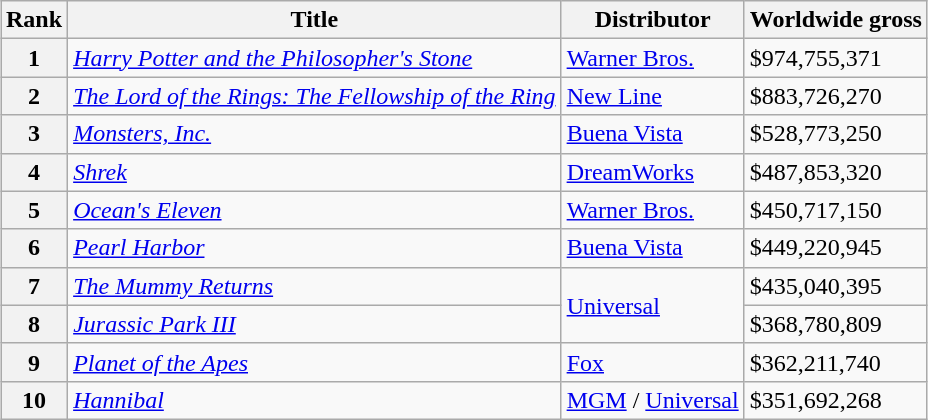<table class="wikitable sortable" style="margin:auto; margin:auto;">
<tr>
<th>Rank</th>
<th>Title</th>
<th>Distributor</th>
<th>Worldwide gross</th>
</tr>
<tr>
<th style="text-align:center;">1</th>
<td><em><a href='#'>Harry Potter and the Philosopher's Stone</a></em></td>
<td><a href='#'>Warner Bros.</a></td>
<td>$974,755,371</td>
</tr>
<tr>
<th style="text-align:center;">2</th>
<td><em><a href='#'>The Lord of the Rings: The Fellowship of the Ring</a></em></td>
<td><a href='#'>New Line</a></td>
<td>$883,726,270</td>
</tr>
<tr>
<th style="text-align:center;">3</th>
<td><em><a href='#'>Monsters, Inc.</a></em></td>
<td><a href='#'>Buena Vista</a></td>
<td>$528,773,250</td>
</tr>
<tr>
<th style="text-align:center;">4</th>
<td><em><a href='#'>Shrek</a></em></td>
<td><a href='#'>DreamWorks</a></td>
<td>$487,853,320</td>
</tr>
<tr>
<th style="text-align:center;">5</th>
<td><em><a href='#'>Ocean's Eleven</a></em></td>
<td><a href='#'>Warner Bros.</a></td>
<td>$450,717,150</td>
</tr>
<tr>
<th style="text-align:center;">6</th>
<td><em><a href='#'>Pearl Harbor</a></em></td>
<td><a href='#'>Buena Vista</a></td>
<td>$449,220,945</td>
</tr>
<tr>
<th style="text-align:center;">7</th>
<td><em><a href='#'>The Mummy Returns</a></em></td>
<td rowspan=2><a href='#'>Universal</a></td>
<td>$435,040,395</td>
</tr>
<tr>
<th style="text-align:center;">8</th>
<td><em><a href='#'>Jurassic Park III</a></em></td>
<td>$368,780,809</td>
</tr>
<tr>
<th style="text-align:center;">9</th>
<td><em><a href='#'>Planet of the Apes</a></em></td>
<td><a href='#'>Fox</a></td>
<td>$362,211,740</td>
</tr>
<tr>
<th style="text-align:center;">10</th>
<td><em><a href='#'>Hannibal</a></em></td>
<td><a href='#'>MGM</a> / <a href='#'>Universal</a></td>
<td>$351,692,268</td>
</tr>
</table>
